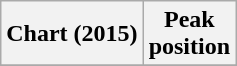<table class="wikitable plainrowheaders" style="text-align: center;">
<tr>
<th scope="col">Chart (2015)</th>
<th scope="col">Peak<br>position</th>
</tr>
<tr>
</tr>
</table>
